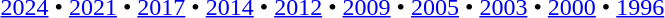<table id=toc class=toc summary=Contents>
<tr>
<td align=center><br><a href='#'>2024</a> • <a href='#'>2021</a> • <a href='#'>2017</a> • <a href='#'>2014</a> • <a href='#'>2012</a> • <a href='#'>2009</a> • <a href='#'>2005</a> • <a href='#'>2003</a> • <a href='#'>2000</a> • <a href='#'>1996</a></td>
</tr>
</table>
